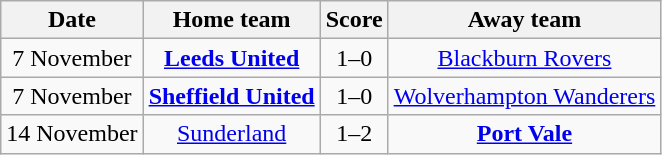<table class="wikitable" style="text-align: center">
<tr>
<th>Date</th>
<th>Home team</th>
<th>Score</th>
<th>Away team</th>
</tr>
<tr>
<td>7 November</td>
<td><strong><a href='#'>Leeds United</a></strong></td>
<td>1–0</td>
<td><a href='#'>Blackburn Rovers</a></td>
</tr>
<tr>
<td>7 November</td>
<td><strong><a href='#'>Sheffield United</a></strong></td>
<td>1–0</td>
<td><a href='#'>Wolverhampton Wanderers</a></td>
</tr>
<tr>
<td>14 November</td>
<td><a href='#'>Sunderland</a></td>
<td>1–2</td>
<td><strong><a href='#'>Port Vale</a></strong></td>
</tr>
</table>
